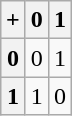<table class="wikitable" style="text-align:center; margin: auto;">
<tr>
<th>+</th>
<th>0</th>
<th>1</th>
</tr>
<tr>
<th>0</th>
<td>0</td>
<td>1</td>
</tr>
<tr>
<th>1</th>
<td>1</td>
<td>0</td>
</tr>
</table>
